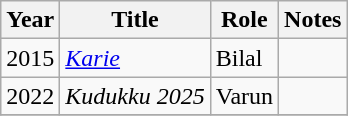<table class="wikitable sortable">
<tr>
<th>Year</th>
<th>Title</th>
<th>Role</th>
<th class="unsortable">Notes</th>
</tr>
<tr>
<td>2015</td>
<td><em><a href='#'>Karie</a></em></td>
<td>Bilal</td>
<td></td>
</tr>
<tr>
<td>2022</td>
<td><em>Kudukku 2025</em></td>
<td>Varun</td>
<td></td>
</tr>
<tr>
</tr>
</table>
